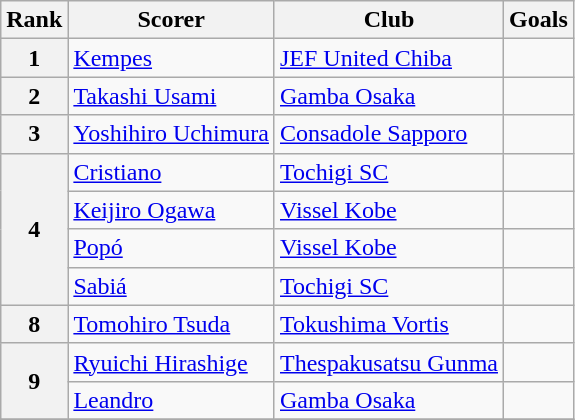<table class="wikitable">
<tr>
<th>Rank</th>
<th>Scorer</th>
<th>Club</th>
<th>Goals</th>
</tr>
<tr>
<th>1</th>
<td> <a href='#'>Kempes</a></td>
<td><a href='#'>JEF United Chiba</a></td>
<td></td>
</tr>
<tr>
<th>2</th>
<td> <a href='#'>Takashi Usami</a></td>
<td><a href='#'>Gamba Osaka</a></td>
<td></td>
</tr>
<tr>
<th>3</th>
<td> <a href='#'>Yoshihiro Uchimura</a></td>
<td><a href='#'>Consadole Sapporo</a></td>
<td></td>
</tr>
<tr>
<th rowspan=4>4</th>
<td> <a href='#'>Cristiano</a></td>
<td><a href='#'>Tochigi SC</a></td>
<td></td>
</tr>
<tr>
<td> <a href='#'>Keijiro Ogawa</a></td>
<td><a href='#'>Vissel Kobe</a></td>
<td></td>
</tr>
<tr>
<td> <a href='#'>Popó</a></td>
<td><a href='#'>Vissel Kobe</a></td>
<td></td>
</tr>
<tr>
<td> <a href='#'>Sabiá</a></td>
<td><a href='#'>Tochigi SC</a></td>
<td></td>
</tr>
<tr>
<th>8</th>
<td> <a href='#'>Tomohiro Tsuda</a></td>
<td><a href='#'>Tokushima Vortis</a></td>
<td></td>
</tr>
<tr>
<th rowspan=2>9</th>
<td> <a href='#'>Ryuichi Hirashige</a></td>
<td><a href='#'>Thespakusatsu Gunma</a></td>
<td></td>
</tr>
<tr>
<td> <a href='#'>Leandro</a></td>
<td><a href='#'>Gamba Osaka</a></td>
<td></td>
</tr>
<tr>
</tr>
</table>
